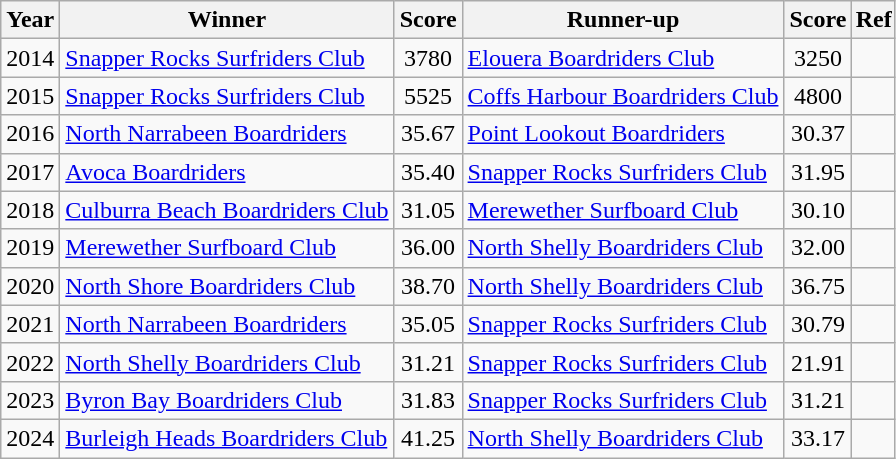<table class="wikitable" style="text-align:center;">
<tr>
<th>Year</th>
<th>Winner</th>
<th>Score</th>
<th>Runner-up</th>
<th>Score</th>
<th style="padding:2px;">Ref</th>
</tr>
<tr>
<td>2014</td>
<td align=left> <a href='#'>Snapper Rocks Surfriders Club</a></td>
<td>3780</td>
<td align=left> <a href='#'>Elouera Boardriders Club</a></td>
<td>3250</td>
<td style="line-height:125%;"></td>
</tr>
<tr>
<td>2015</td>
<td align=left> <a href='#'>Snapper Rocks Surfriders Club</a></td>
<td>5525</td>
<td align=left> <a href='#'>Coffs Harbour Boardriders Club</a></td>
<td>4800</td>
<td style="line-height:125%;"></td>
</tr>
<tr>
<td>2016</td>
<td align=left> <a href='#'>North Narrabeen Boardriders</a></td>
<td>35.67</td>
<td align=left> <a href='#'>Point Lookout Boardriders</a></td>
<td>30.37</td>
<td style="line-height:100%;"><br></td>
</tr>
<tr>
<td>2017</td>
<td align=left> <a href='#'>Avoca Boardriders</a></td>
<td>35.40</td>
<td align=left> <a href='#'>Snapper Rocks Surfriders Club</a></td>
<td>31.95</td>
<td></td>
</tr>
<tr>
<td>2018</td>
<td align=left> <a href='#'>Culburra Beach Boardriders Club</a></td>
<td>31.05</td>
<td align=left> <a href='#'>Merewether Surfboard Club</a></td>
<td>30.10</td>
<td style="line-height:125%;"></td>
</tr>
<tr>
<td>2019</td>
<td align=left> <a href='#'>Merewether Surfboard Club</a></td>
<td>36.00</td>
<td align=left> <a href='#'>North Shelly Boardriders Club</a></td>
<td>32.00</td>
<td style="line-height:125%;"></td>
</tr>
<tr>
<td>2020</td>
<td align=left> <a href='#'>North Shore Boardriders Club</a></td>
<td>38.70</td>
<td align=left> <a href='#'>North Shelly Boardriders Club</a></td>
<td>36.75</td>
<td style="line-height:125%;"></td>
</tr>
<tr>
<td>2021</td>
<td align=left> <a href='#'>North Narrabeen Boardriders</a></td>
<td>35.05</td>
<td align=left> <a href='#'>Snapper Rocks Surfriders Club</a></td>
<td>30.79</td>
<td></td>
</tr>
<tr>
<td>2022</td>
<td align=left> <a href='#'>North Shelly Boardriders Club</a></td>
<td>31.21</td>
<td align=left> <a href='#'>Snapper Rocks Surfriders Club</a></td>
<td>21.91</td>
<td></td>
</tr>
<tr>
<td>2023</td>
<td align=left> <a href='#'>Byron Bay Boardriders Club</a></td>
<td>31.83</td>
<td align=left> <a href='#'>Snapper Rocks Surfriders Club</a></td>
<td>31.21</td>
<td></td>
</tr>
<tr>
<td>2024</td>
<td align=left> <a href='#'>Burleigh Heads Boardriders Club</a></td>
<td>41.25</td>
<td align=left> <a href='#'>North Shelly Boardriders Club</a></td>
<td>33.17</td>
<td></td>
</tr>
</table>
